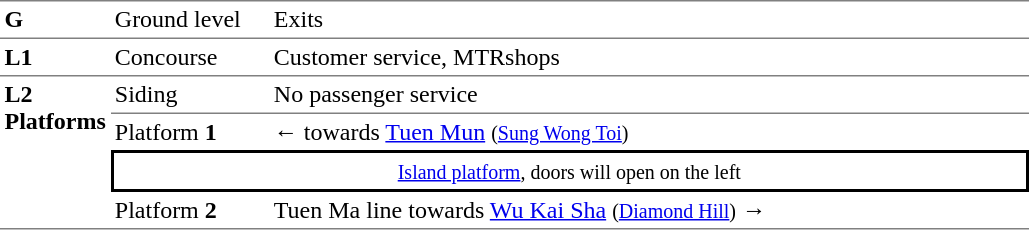<table border=0 cellspacing=0 cellpadding=3>
<tr>
<td style="border-bottom:solid 1px gray;border-top:solid 1px gray;width:50px;vertical-align:top;"><strong>G</strong></td>
<td style="border-top:solid 1px gray;border-bottom:solid 1px gray;width:100px;vertical-align:top;">Ground level</td>
<td style="border-top:solid 1px gray;border-bottom:solid 1px gray;width:500px;vertical-align:top;">Exits</td>
</tr>
<tr>
<td style="border-bottom:solid 1px gray;vertical-align:top;" rowspan=1><strong>L1</strong></td>
<td style="border-bottom:solid 1px gray;vertical-align:top;" rowspan=1>Concourse</td>
<td style="border-bottom:solid 1px gray;">Customer service, MTRshops</td>
</tr>
<tr>
<td style="border-bottom:solid 1px gray;vertical-align:top;" rowspan=4><strong>L2<br>Platforms</strong></td>
<td style="border-bottom:solid 1px gray;">Siding</td>
<td style="border-bottom:solid 1px gray;">No passenger service</td>
</tr>
<tr>
<td>Platform <span><strong>1</strong></span></td>
<td style="border-bottom:solid 0px gray;">←  towards <a href='#'>Tuen Mun</a> <small>(<a href='#'>Sung Wong Toi</a>)</small></td>
</tr>
<tr>
<td style="border-top:solid 2px black;border-right:solid 2px black;border-left:solid 2px black;border-bottom:solid 2px black;text-align:center;" colspan=2><small><a href='#'>Island platform</a>, doors will open on the left</small></td>
</tr>
<tr>
<td style="border-bottom:solid 1px gray;">Platform <span><strong>2</strong></span></td>
<td style="border-bottom:solid 1px gray;">  Tuen Ma line <small><span></span></small> towards <a href='#'>Wu Kai Sha</a> <small>(<a href='#'>Diamond Hill</a>)</small> →</td>
</tr>
</table>
